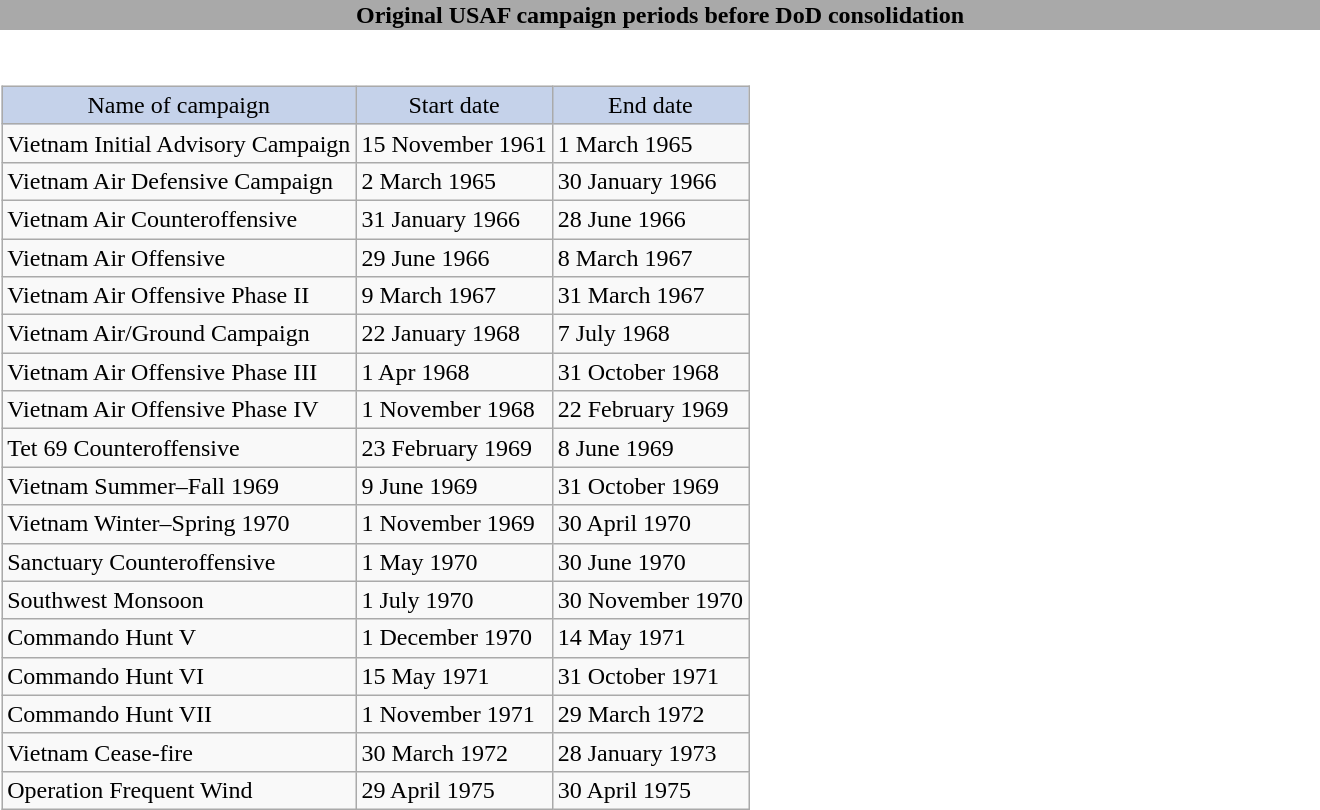<table class="toccolours"  style="width:70%; clear:both; margin:1.5em auto; text-align:center;">
<tr>
<th colspan="7" style="background:darkGrey;"><span>Original USAF campaign periods before DoD consolidation</span></th>
</tr>
<tr valign="top">
<td><br><table class="wikitable">
<tr style="background:#c5d2ea; text-align:center;">
<td>Name of campaign</td>
<td>Start date</td>
<td>End date</td>
</tr>
<tr style="text-align:left;">
<td>Vietnam Initial Advisory Campaign</td>
<td>15 November 1961</td>
<td>1 March 1965</td>
</tr>
<tr align=left>
<td>Vietnam Air Defensive Campaign</td>
<td>2 March 1965</td>
<td>30 January 1966</td>
</tr>
<tr align=left>
<td>Vietnam Air Counteroffensive</td>
<td>31 January 1966</td>
<td>28 June 1966</td>
</tr>
<tr align=left>
<td>Vietnam Air Offensive</td>
<td>29 June 1966</td>
<td>8 March 1967</td>
</tr>
<tr align=left>
<td>Vietnam Air Offensive Phase II</td>
<td>9 March 1967</td>
<td>31 March 1967</td>
</tr>
<tr align=left>
<td>Vietnam Air/Ground Campaign</td>
<td>22 January 1968</td>
<td>7 July 1968</td>
</tr>
<tr align=left>
<td>Vietnam Air Offensive Phase III</td>
<td>1 Apr 1968</td>
<td>31 October 1968</td>
</tr>
<tr align=left>
<td>Vietnam Air Offensive Phase IV</td>
<td>1 November 1968</td>
<td>22 February 1969</td>
</tr>
<tr align=left>
<td>Tet 69 Counteroffensive</td>
<td>23 February 1969</td>
<td>8 June 1969</td>
</tr>
<tr align=left>
<td>Vietnam Summer–Fall 1969</td>
<td>9 June 1969</td>
<td>31 October 1969</td>
</tr>
<tr align=left>
<td>Vietnam Winter–Spring 1970</td>
<td>1 November 1969</td>
<td>30 April 1970</td>
</tr>
<tr align=left>
<td>Sanctuary Counteroffensive</td>
<td>1 May 1970</td>
<td>30 June 1970</td>
</tr>
<tr align=left>
<td>Southwest Monsoon</td>
<td>1 July 1970</td>
<td>30 November 1970</td>
</tr>
<tr align=left>
<td>Commando Hunt V</td>
<td>1 December 1970</td>
<td>14 May 1971</td>
</tr>
<tr align=left>
<td>Commando Hunt VI</td>
<td>15 May 1971</td>
<td>31 October 1971</td>
</tr>
<tr align=left>
<td>Commando Hunt VII</td>
<td>1 November 1971</td>
<td>29 March 1972</td>
</tr>
<tr align=left>
<td>Vietnam Cease-fire</td>
<td>30 March 1972</td>
<td>28 January 1973</td>
</tr>
<tr align=left>
<td>Operation Frequent Wind</td>
<td>29 April 1975</td>
<td>30 April 1975</td>
</tr>
</table>
</td>
</tr>
</table>
